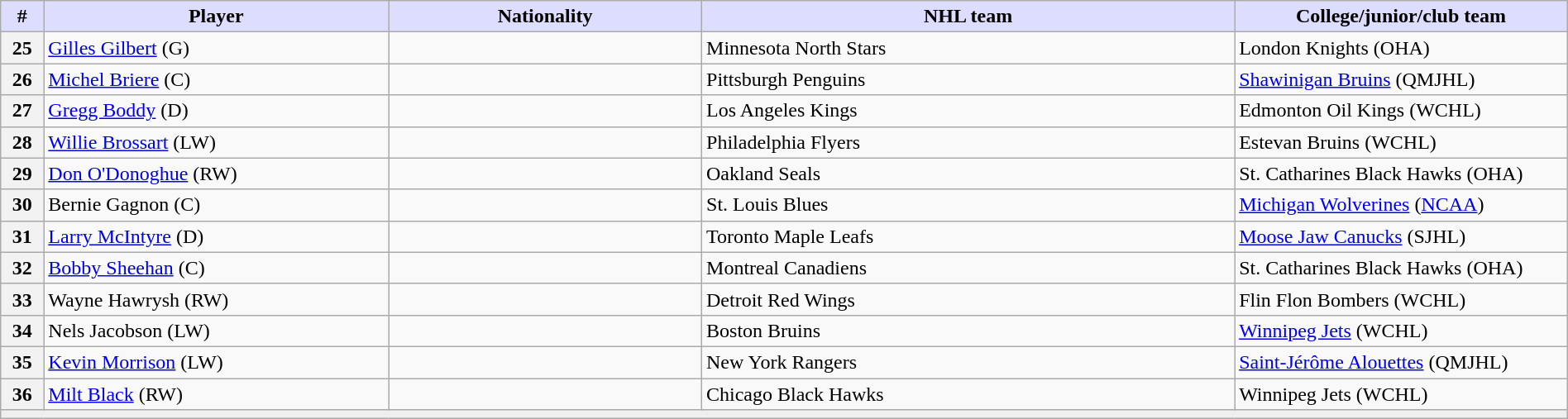<table class="wikitable" style="width: 100%">
<tr>
<th style="background:#ddf; width:2.75%;">#</th>
<th style="background:#ddf; width:22.0%;">Player</th>
<th style="background:#ddf; width:20.0%;">Nationality</th>
<th style="background:#ddf; width:34.0%;">NHL team</th>
<th style="background:#ddf; width:100.0%;">College/junior/club team</th>
</tr>
<tr>
<th>25</th>
<td><a href='#'>Gilles Gilbert</a> (G)</td>
<td></td>
<td>Minnesota North Stars</td>
<td>London Knights (OHA)</td>
</tr>
<tr>
<th>26</th>
<td><a href='#'>Michel Briere</a> (C)</td>
<td></td>
<td>Pittsburgh Penguins</td>
<td><a href='#'>Shawinigan Bruins</a> (QMJHL)</td>
</tr>
<tr>
<th>27</th>
<td><a href='#'>Gregg Boddy</a> (D)</td>
<td></td>
<td>Los Angeles Kings</td>
<td>Edmonton Oil Kings (WCHL)</td>
</tr>
<tr>
<th>28</th>
<td><a href='#'>Willie Brossart</a> (LW)</td>
<td></td>
<td>Philadelphia Flyers</td>
<td>Estevan Bruins (WCHL)</td>
</tr>
<tr>
<th>29</th>
<td><a href='#'>Don O'Donoghue</a> (RW)</td>
<td></td>
<td>Oakland Seals</td>
<td>St. Catharines Black Hawks (OHA)</td>
</tr>
<tr>
<th>30</th>
<td>Bernie Gagnon (C)</td>
<td></td>
<td>St. Louis Blues</td>
<td><a href='#'>Michigan Wolverines</a> (<a href='#'>NCAA</a>)</td>
</tr>
<tr>
<th>31</th>
<td><a href='#'>Larry McIntyre</a> (D)</td>
<td></td>
<td>Toronto Maple Leafs</td>
<td><a href='#'>Moose Jaw Canucks</a> (SJHL)</td>
</tr>
<tr>
<th>32</th>
<td><a href='#'>Bobby Sheehan</a> (C)</td>
<td></td>
<td>Montreal Canadiens</td>
<td>St. Catharines Black Hawks (OHA)</td>
</tr>
<tr>
<th>33</th>
<td>Wayne Hawrysh (RW)</td>
<td></td>
<td>Detroit Red Wings</td>
<td>Flin Flon Bombers (WCHL)</td>
</tr>
<tr>
<th>34</th>
<td>Nels Jacobson (LW)</td>
<td></td>
<td>Boston Bruins</td>
<td><a href='#'>Winnipeg Jets</a> (WCHL)</td>
</tr>
<tr>
<th>35</th>
<td><a href='#'>Kevin Morrison</a> (LW)</td>
<td></td>
<td>New York Rangers</td>
<td><a href='#'>Saint-Jérôme Alouettes</a> (QMJHL)</td>
</tr>
<tr>
<th>36</th>
<td><a href='#'>Milt Black</a> (RW)</td>
<td></td>
<td>Chicago Black Hawks</td>
<td>Winnipeg Jets (WCHL)</td>
</tr>
<tr>
<td align=center colspan="6" bgcolor="#efefef"></td>
</tr>
</table>
